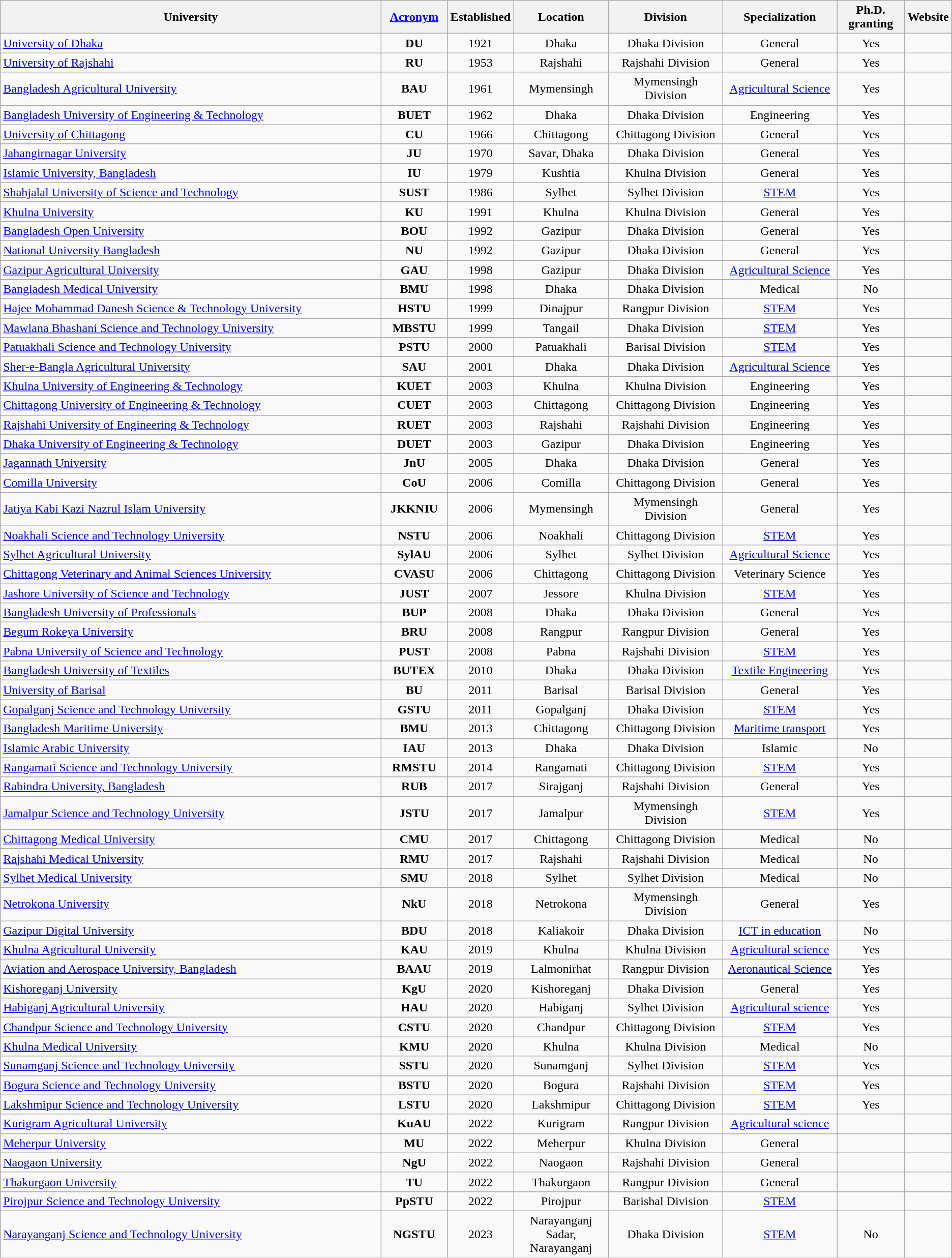<table class="wikitable sortable mw-datatable static-row-numbers">
<tr>
<th>University</th>
<th class="unsortable"><a href='#'>Acronym</a></th>
<th>Established</th>
<th>Location</th>
<th>Division</th>
<th>Specialization</th>
<th>Ph.D. granting</th>
<th>Website<br></th>
</tr>
<tr>
<td><a href='#'>University of Dhaka</a></td>
<td style="text-align:center;"><strong>DU</strong></td>
<td style="text-align:center;">1921</td>
<td style="text-align:center;">Dhaka</td>
<td style="text-align:center;">Dhaka Division</td>
<td style="text-align:center;">General</td>
<td style="text-align:center;">Yes</td>
<td style="text-align:center;"></td>
</tr>
<tr>
<td><a href='#'>University of Rajshahi</a></td>
<td style="text-align:center; width:5%;"><strong>RU</strong></td>
<td style="text-align:center; width:5%;">1953</td>
<td style="text-align:center; width:7%;">Rajshahi</td>
<td style="text-align:center; width:12%;">Rajshahi Division</td>
<td style="text-align:center; width:12%;">General</td>
<td style="text-align:center;">Yes</td>
<td style="text-align:center;"></td>
</tr>
<tr>
<td style="width:40%;"><a href='#'>Bangladesh Agricultural University</a></td>
<td style="text-align:center; width:7%;"><strong>BAU</strong></td>
<td style="text-align:center; width:5%;">1961</td>
<td style="text-align:center; width:10%;">Mymensingh</td>
<td style="text-align:center;">Mymensingh Division</td>
<td style="text-align:center;"><a href='#'>Agricultural Science</a></td>
<td style="text-align:center;">Yes</td>
<td style="text-align:center;"></td>
</tr>
<tr>
<td><a href='#'>Bangladesh University of Engineering & Technology</a></td>
<td style="text-align:center;"><strong>BUET</strong></td>
<td style="text-align:center;">1962</td>
<td style="text-align:center;">Dhaka</td>
<td style="text-align:center;">Dhaka Division</td>
<td style="text-align:center;">Engineering</td>
<td style="text-align:center;">Yes</td>
<td style="text-align:center;"></td>
</tr>
<tr>
<td><a href='#'>University of Chittagong</a></td>
<td style="text-align:center;"><strong>CU</strong></td>
<td style="text-align:center;">1966</td>
<td style="text-align:center;">Chittagong</td>
<td style="text-align:center;">Chittagong Division</td>
<td style="text-align:center;">General</td>
<td style="text-align:center;">Yes</td>
<td style="text-align:center;"></td>
</tr>
<tr>
<td><a href='#'>Jahangirnagar University</a></td>
<td style="text-align:center;"><strong>JU</strong></td>
<td style="text-align:center;">1970</td>
<td style="text-align:center;">Savar, Dhaka</td>
<td style="text-align:center;">Dhaka Division</td>
<td style="text-align:center;">General</td>
<td style="text-align:center;">Yes</td>
<td style="text-align:center;"></td>
</tr>
<tr>
<td><a href='#'>Islamic University, Bangladesh</a></td>
<td style="text-align:center;"><strong>IU</strong></td>
<td style="text-align:center;">1979</td>
<td style="text-align:center;">Kushtia</td>
<td style="text-align:center;">Khulna Division</td>
<td style="text-align:center;">General</td>
<td style="text-align:center;">Yes</td>
<td style="text-align:center;"></td>
</tr>
<tr>
<td style="width:40%;"><a href='#'>Shahjalal University of Science and Technology</a></td>
<td style="text-align:center; width:5%;"><strong>SUST</strong></td>
<td style="text-align:center; width:5%;">1986</td>
<td style="text-align:center; width:7%;">Sylhet</td>
<td style="text-align:center;">Sylhet Division</td>
<td style="text-align:center;"><a href='#'>STEM</a></td>
<td style="text-align:center;">Yes</td>
<td style="text-align:center;"></td>
</tr>
<tr>
<td style="width:40%;"><a href='#'>Khulna University</a></td>
<td style="text-align:center; width:5%;"><strong>KU</strong></td>
<td style="text-align:center; width:5%;">1991</td>
<td style="text-align:center; width:7%;">Khulna</td>
<td style="text-align:center;">Khulna Division</td>
<td style="text-align:center;">General</td>
<td style="text-align:center;">Yes</td>
<td style="text-align:center;"></td>
</tr>
<tr>
<td><a href='#'>Bangladesh Open University</a></td>
<td style="text-align:center;"><strong>BOU</strong></td>
<td style="text-align:center;">1992</td>
<td style="text-align:center;">Gazipur</td>
<td style="text-align:center;">Dhaka Division</td>
<td style="text-align:center;">General</td>
<td style="text-align:center;">Yes</td>
<td style="text-align:center;"></td>
</tr>
<tr>
<td style="width:40%;"><a href='#'>National University Bangladesh</a></td>
<td style="text-align:center;"><strong>NU</strong></td>
<td style="text-align:center;">1992</td>
<td style="text-align:center;">Gazipur</td>
<td style="text-align:center;">Dhaka Division</td>
<td style="text-align:center;">General</td>
<td style="text-align:center;">Yes</td>
<td style="text-align:center;"></td>
</tr>
<tr>
<td><a href='#'>Gazipur Agricultural University</a></td>
<td style="text-align:center;"><strong>GAU</strong></td>
<td style="text-align:center;">1998</td>
<td style="text-align:center;">Gazipur</td>
<td style="text-align:center;">Dhaka Division</td>
<td style="text-align:center;"><a href='#'>Agricultural Science</a></td>
<td style="text-align:center;">Yes</td>
<td style="text-align:center;"></td>
</tr>
<tr>
<td><a href='#'>Bangladesh Medical University</a></td>
<td style="text-align:center;"><strong>BMU</strong></td>
<td style="text-align:center;">1998</td>
<td style="text-align:center;">Dhaka</td>
<td style="text-align:center;">Dhaka Division</td>
<td style="text-align:center;">Medical</td>
<td style="text-align:center;">No</td>
<td style="text-align:center;"></td>
</tr>
<tr>
<td style="width:40%;"><a href='#'>Hajee Mohammad Danesh Science & Technology University</a></td>
<td style="text-align:center; width:5%;"><strong>HSTU</strong></td>
<td style="text-align:center; width:5%;">1999</td>
<td style="text-align:center; width:7%;">Dinajpur</td>
<td style="text-align:center;">Rangpur Division</td>
<td style="text-align:center;"><a href='#'>STEM</a></td>
<td style="text-align:center;">Yes</td>
<td style="text-align:center;"></td>
</tr>
<tr>
<td><a href='#'>Mawlana Bhashani Science and Technology University</a></td>
<td style="text-align:center;"><strong>MBSTU</strong></td>
<td style="text-align:center;">1999</td>
<td style="text-align:center;">Tangail</td>
<td style="text-align:center;">Dhaka Division</td>
<td style="text-align:center;"><a href='#'>STEM</a></td>
<td style="text-align:center;">Yes</td>
<td style="text-align:center;"></td>
</tr>
<tr>
<td style="width:40%;"><a href='#'>Patuakhali Science and Technology University</a></td>
<td style="text-align:center; width:5%;"><strong>PSTU</strong></td>
<td style="text-align:center; width:5%;">2000</td>
<td style="text-align:center; width:7%;">Patuakhali</td>
<td style="text-align:center;">Barisal Division</td>
<td style="text-align:center;"><a href='#'>STEM</a></td>
<td style="text-align:center;">Yes</td>
<td style="text-align:center;"></td>
</tr>
<tr>
<td><a href='#'>Sher-e-Bangla Agricultural University</a></td>
<td style="text-align:center;"><strong>SAU</strong></td>
<td style="text-align:center;">2001</td>
<td style="text-align:center;">Dhaka</td>
<td style="text-align:center;">Dhaka Division</td>
<td style="text-align:center;"><a href='#'>Agricultural Science</a></td>
<td style="text-align:center;">Yes</td>
<td style="text-align:center;"></td>
</tr>
<tr>
<td><a href='#'>Khulna University of Engineering & Technology</a></td>
<td style="text-align:center;"><strong>KUET</strong></td>
<td style="text-align:center;">2003</td>
<td style="text-align:center;">Khulna</td>
<td style="text-align:center;">Khulna Division</td>
<td style="text-align:center;">Engineering</td>
<td style="text-align:center;">Yes</td>
<td style="text-align:center;"></td>
</tr>
<tr>
<td><a href='#'>Chittagong University of Engineering & Technology</a></td>
<td style="text-align:center; width:5%;"><strong>CUET</strong></td>
<td style="text-align:center; width:5%;">2003</td>
<td style="text-align:center; width:7%;">Chittagong</td>
<td style="text-align:center;">Chittagong Division</td>
<td style="text-align:center;">Engineering</td>
<td style="text-align:center;">Yes</td>
<td style="text-align:center;"></td>
</tr>
<tr>
<td><a href='#'>Rajshahi University of Engineering & Technology</a></td>
<td style="text-align:center;"><strong>RUET</strong></td>
<td style="text-align:center;">2003</td>
<td style="text-align:center;">Rajshahi</td>
<td style="text-align:center;">Rajshahi Division</td>
<td style="text-align:center;">Engineering</td>
<td style="text-align:center;">Yes</td>
<td style="text-align:center;"></td>
</tr>
<tr>
<td><a href='#'>Dhaka University of Engineering & Technology</a></td>
<td style="text-align:center;"><strong>DUET</strong></td>
<td style="text-align:center;">2003</td>
<td style="text-align:center;">Gazipur</td>
<td style="text-align:center;">Dhaka Division</td>
<td style="text-align:center;">Engineering</td>
<td style="text-align:center;">Yes</td>
<td style="text-align:center;"></td>
</tr>
<tr>
<td><a href='#'>Jagannath University</a></td>
<td style="text-align:center;"><strong>JnU</strong></td>
<td style="text-align:center;">2005</td>
<td style="text-align:center;">Dhaka</td>
<td style="text-align:center;">Dhaka Division</td>
<td style="text-align:center;">General</td>
<td style="text-align:center;">Yes</td>
<td style="text-align:center;"></td>
</tr>
<tr>
<td><a href='#'>Comilla University</a></td>
<td style="text-align:center;"><strong>CoU</strong></td>
<td style="text-align:center;">2006</td>
<td style="text-align:center;">Comilla</td>
<td style="text-align:center;">Chittagong Division</td>
<td style="text-align:center;">General</td>
<td style="text-align:center;">Yes</td>
<td style="text-align:center;"></td>
</tr>
<tr>
<td><a href='#'>Jatiya Kabi Kazi Nazrul Islam University</a></td>
<td style="text-align:center;"><strong>JKKNIU</strong></td>
<td style="text-align:center;">2006</td>
<td style="text-align:center;">Mymensingh</td>
<td style="text-align:center;">Mymensingh Division</td>
<td style="text-align:center;">General</td>
<td style="text-align:center;">Yes</td>
<td style="text-align:center;"></td>
</tr>
<tr>
<td><a href='#'>Noakhali Science and Technology University</a></td>
<td style="text-align:center;"><strong>NSTU</strong></td>
<td style="text-align:center;">2006</td>
<td style="text-align:center;">Noakhali</td>
<td style="text-align:center;">Chittagong Division</td>
<td style="text-align:center;"><a href='#'>STEM</a></td>
<td style="text-align:center;">Yes</td>
<td style="text-align:center;"></td>
</tr>
<tr>
<td><a href='#'>Sylhet Agricultural University</a></td>
<td style="text-align:center;"><strong>SylAU</strong></td>
<td style="text-align:center;">2006</td>
<td style="text-align:center;">Sylhet</td>
<td style="text-align:center;">Sylhet Division</td>
<td style="text-align:center;"><a href='#'>Agricultural Science</a></td>
<td style="text-align:center;">Yes</td>
<td style="text-align:center;"></td>
</tr>
<tr>
<td style="width:40%;"><a href='#'>Chittagong Veterinary and Animal Sciences University</a></td>
<td style="text-align:center; width:5%;"><strong>CVASU</strong></td>
<td style="text-align:center; width:5%;">2006</td>
<td style="text-align:center; width:7%;">Chittagong</td>
<td style="text-align:center;">Chittagong Division</td>
<td style="text-align:center;">Veterinary Science</td>
<td style="text-align:center;">Yes</td>
<td style="text-align:center;"></td>
</tr>
<tr>
<td><a href='#'>Jashore University of Science and Technology</a></td>
<td style="text-align:center;"><strong>JUST</strong></td>
<td style="text-align:center;">2007</td>
<td style="text-align:center;">Jessore</td>
<td style="text-align:center;">Khulna Division</td>
<td style="text-align:center;"><a href='#'>STEM</a></td>
<td style="text-align:center;">Yes</td>
<td style="text-align:center;"></td>
</tr>
<tr>
<td><a href='#'>Bangladesh University of Professionals</a></td>
<td style="text-align:center;"><strong>BUP</strong></td>
<td style="text-align:center;">2008</td>
<td style="text-align:center;">Dhaka</td>
<td style="text-align:center;">Dhaka Division</td>
<td style="text-align:center;">General</td>
<td style="text-align:center;">Yes</td>
<td style="text-align:center;"></td>
</tr>
<tr>
<td><a href='#'>Begum Rokeya University</a></td>
<td style="text-align:center;"><strong>BRU</strong></td>
<td style="text-align:center;">2008</td>
<td style="text-align:center;">Rangpur</td>
<td style="text-align:center;">Rangpur Division</td>
<td style="text-align:center;">General</td>
<td style="text-align:center;">Yes</td>
<td style="text-align:center;"></td>
</tr>
<tr>
<td><a href='#'>Pabna University of Science and Technology</a></td>
<td style="text-align:center;"><strong>PUST</strong></td>
<td style="text-align:center;">2008</td>
<td style="text-align:center;">Pabna</td>
<td style="text-align:center;">Rajshahi Division</td>
<td style="text-align:center;"><a href='#'>STEM</a></td>
<td style="text-align:center;">Yes</td>
<td style="text-align:center;"></td>
</tr>
<tr>
<td><a href='#'>Bangladesh University of Textiles</a></td>
<td style="text-align:center;"><strong>BUTEX</strong></td>
<td style="text-align:center;">2010</td>
<td style="text-align:center;">Dhaka</td>
<td style="text-align:center;">Dhaka Division</td>
<td style="text-align:center;"><a href='#'>Textile Engineering</a></td>
<td style="text-align:center;">Yes</td>
<td style="text-align:center;"></td>
</tr>
<tr>
<td><a href='#'>University of Barisal</a></td>
<td style="text-align:center; width:5%;"><strong>BU</strong></td>
<td style="text-align:center; width:5%;">2011</td>
<td style="text-align:center; width:7%;">Barisal</td>
<td style="text-align:center;">Barisal Division</td>
<td style="text-align:center;">General</td>
<td style="text-align:center;">Yes</td>
<td style="text-align:center;"></td>
</tr>
<tr>
<td><a href='#'>Gopalganj Science and Technology University</a></td>
<td style="text-align:center;"><strong>GSTU</strong></td>
<td style="text-align:center;">2011</td>
<td style="text-align:center;">Gopalganj</td>
<td style="text-align:center;">Dhaka Division</td>
<td style="text-align:center;"><a href='#'>STEM</a></td>
<td style="text-align:center;">Yes</td>
<td style="text-align:center;"></td>
</tr>
<tr>
<td><a href='#'>Bangladesh Maritime University</a></td>
<td style="text-align:center;"><strong>BMU</strong></td>
<td style="text-align:center;">2013</td>
<td style="text-align:center;">Chittagong</td>
<td style="text-align:center;">Chittagong Division</td>
<td style="text-align:center;"><a href='#'>Maritime transport</a></td>
<td style="text-align:center;">Yes</td>
<td style="text-align:center;"></td>
</tr>
<tr>
<td style="width:40%;"><a href='#'>Islamic Arabic University</a></td>
<td style="text-align:center;"><strong>IAU</strong></td>
<td style="text-align:center;">2013</td>
<td style="text-align:center;">Dhaka</td>
<td style="text-align:center;">Dhaka Division</td>
<td style="text-align:center;">Islamic</td>
<td style="text-align:center;">No</td>
<td style="text-align:center;"></td>
</tr>
<tr>
<td><a href='#'>Rangamati Science and Technology University</a></td>
<td style="text-align:center;"><strong>RMSTU</strong></td>
<td style="text-align:center;">2014</td>
<td style="text-align:center;">Rangamati</td>
<td style="text-align:center;">Chittagong Division</td>
<td style="text-align:center;"><a href='#'>STEM</a></td>
<td style="text-align:center;">Yes</td>
<td style="text-align:center;"></td>
</tr>
<tr>
<td><a href='#'>Rabindra University, Bangladesh</a></td>
<td style="text-align:center;"><strong>RUB</strong></td>
<td style="text-align:center;">2017</td>
<td style="text-align:center;">Sirajganj</td>
<td style="text-align:center;">Rajshahi Division</td>
<td style="text-align:center;">General</td>
<td style="text-align:center;">Yes</td>
<td style="text-align:center;"></td>
</tr>
<tr>
<td><a href='#'>Jamalpur Science and Technology University</a></td>
<td style="text-align:center;"><strong>JSTU</strong></td>
<td style="text-align:center;">2017</td>
<td style="text-align:center;">Jamalpur</td>
<td style="text-align:center;">Mymensingh Division</td>
<td style="text-align:center;"><a href='#'>STEM</a></td>
<td style="text-align:center;">Yes</td>
<td style="text-align:center;"></td>
</tr>
<tr>
<td><a href='#'>Chittagong Medical University</a></td>
<td style="text-align:center;"><strong>CMU</strong></td>
<td style="text-align:center;">2017</td>
<td style="text-align:center;">Chittagong</td>
<td style="text-align:center;">Chittagong Division</td>
<td style="text-align:center;">Medical</td>
<td style="text-align:center;">No</td>
<td style="text-align:center;"></td>
</tr>
<tr>
<td><a href='#'>Rajshahi Medical University</a></td>
<td style="text-align:center;"><strong>RMU</strong></td>
<td style="text-align:center;">2017</td>
<td style="text-align:center;">Rajshahi</td>
<td style="text-align:center;">Rajshahi Division</td>
<td style="text-align:center;">Medical</td>
<td style="text-align:center;">No</td>
<td style="text-align:center;"></td>
</tr>
<tr>
<td><a href='#'>Sylhet Medical University</a></td>
<td style="text-align:center;"><strong>SMU</strong></td>
<td style="text-align:center;">2018</td>
<td style="text-align:center;">Sylhet</td>
<td style="text-align:center;">Sylhet Division</td>
<td style="text-align:center;">Medical</td>
<td style="text-align:center;">No</td>
<td style="text-align:center;"></td>
</tr>
<tr>
<td><a href='#'>Netrokona University</a></td>
<td style="text-align:center;"><strong>NkU</strong></td>
<td style="text-align:center;">2018</td>
<td style="text-align:center;">Netrokona</td>
<td style="text-align:center;">Mymensingh Division</td>
<td style="text-align:center;">General</td>
<td style="text-align:center;">Yes</td>
<td style="text-align:center;"></td>
</tr>
<tr>
<td><a href='#'>Gazipur Digital University</a></td>
<td style="text-align:center;"><strong>BDU</strong></td>
<td style="text-align:center;">2018</td>
<td style="text-align:center;">Kaliakoir</td>
<td style="text-align:center;">Dhaka Division</td>
<td style="text-align:center;"><a href='#'>ICT in education</a></td>
<td style="text-align:center;">No</td>
<td style="text-align:center;"></td>
</tr>
<tr>
<td><a href='#'>Khulna Agricultural University</a></td>
<td style="text-align:center;"><strong>KAU</strong></td>
<td style="text-align:center;">2019</td>
<td style="text-align:center;">Khulna</td>
<td style="text-align:center;">Khulna Division</td>
<td style="text-align:center;"><a href='#'>Agricultural science</a></td>
<td style="text-align:center;">Yes</td>
<td style="text-align:center;"></td>
</tr>
<tr>
<td><a href='#'>Aviation and Aerospace University, Bangladesh</a></td>
<td style="text-align:center;"><strong>BAAU</strong></td>
<td style="text-align:center;">2019</td>
<td style="text-align:center;">Lalmonirhat</td>
<td style="text-align:center;">Rangpur Division</td>
<td style="text-align:center;"><a href='#'>Aeronautical Science</a></td>
<td style="text-align:center;">Yes</td>
<td style="text-align:center;"></td>
</tr>
<tr>
<td><a href='#'>Kishoreganj University</a></td>
<td style="text-align:center;"><strong>KgU</strong></td>
<td style="text-align:center;">2020</td>
<td style="text-align:center;">Kishoreganj</td>
<td style="text-align:center;">Dhaka Division</td>
<td style="text-align:center;">General</td>
<td style="text-align:center;">Yes</td>
<td style="text-align:center;"></td>
</tr>
<tr>
<td><a href='#'>Habiganj Agricultural University</a></td>
<td style="text-align:center;"><strong>HAU</strong></td>
<td style="text-align:center;">2020</td>
<td style="text-align:center;">Habiganj</td>
<td style="text-align:center;">Sylhet Division</td>
<td style="text-align:center;"><a href='#'>Agricultural science</a></td>
<td style="text-align:center;">Yes</td>
<td style="text-align:center;"></td>
</tr>
<tr>
<td><a href='#'>Chandpur Science and Technology University</a></td>
<td style="text-align:center;"><strong>CSTU</strong></td>
<td style="text-align:center;">2020</td>
<td style="text-align:center;">Chandpur</td>
<td style="text-align:center;">Chittagong Division</td>
<td style="text-align:center;"><a href='#'>STEM</a></td>
<td style="text-align:center;">Yes</td>
<td style="text-align:center;"></td>
</tr>
<tr>
<td><a href='#'>Khulna Medical University</a></td>
<td style="text-align:center;"><strong>KMU</strong></td>
<td style="text-align:center;">2020</td>
<td style="text-align:center;">Khulna</td>
<td style="text-align:center;">Khulna Division</td>
<td style="text-align:center;">Medical</td>
<td style="text-align:center;">No</td>
<td style="text-align:center;"></td>
</tr>
<tr>
<td><a href='#'>Sunamganj Science and Technology University</a></td>
<td style="text-align:center;"><strong>SSTU</strong></td>
<td style="text-align:center;">2020</td>
<td style="text-align:center;">Sunamganj</td>
<td style="text-align:center;">Sylhet Division</td>
<td style="text-align:center;"><a href='#'>STEM</a></td>
<td style="text-align:center;">Yes</td>
<td style="text-align:center;"></td>
</tr>
<tr>
<td><a href='#'>Bogura Science and Technology University</a></td>
<td style="text-align:center;"><strong>BSTU</strong></td>
<td style="text-align:center;">2020</td>
<td style="text-align:center;">Bogura</td>
<td style="text-align:center;">Rajshahi Division</td>
<td style="text-align:center;"><a href='#'>STEM</a></td>
<td style="text-align:center;">Yes</td>
<td></td>
</tr>
<tr>
<td><a href='#'>Lakshmipur Science and Technology University</a></td>
<td style="text-align:center;"><strong>LSTU</strong></td>
<td style="text-align:center;">2020</td>
<td style="text-align:center;">Lakshmipur</td>
<td style="text-align:center;">Chittagong Division</td>
<td style="text-align:center;"><a href='#'>STEM</a></td>
<td style="text-align:center;">Yes</td>
</tr>
<tr>
<td><a href='#'>Kurigram Agricultural University</a></td>
<td style="text-align:center;"><strong>KuAU</strong></td>
<td style="text-align:center;">2022</td>
<td style="text-align:center;">Kurigram</td>
<td style="text-align:center;">Rangpur Division</td>
<td style="text-align:center;"><a href='#'>Agricultural science</a></td>
<td style="text-align:center;"></td>
<td style="text-align:center;"></td>
</tr>
<tr>
<td><a href='#'>Meherpur University</a></td>
<td style="text-align:center;"><strong>MU</strong></td>
<td style="text-align:center;">2022</td>
<td style="text-align:center;">Meherpur</td>
<td style="text-align:center;">Khulna Division</td>
<td style="text-align:center;">General</td>
<td style="text-align:center;"></td>
<td style="text-align:center;"></td>
</tr>
<tr>
<td><a href='#'>Naogaon University</a></td>
<td style="text-align:center;"><strong>NgU</strong></td>
<td style="text-align:center;">2022</td>
<td style="text-align:center;">Naogaon</td>
<td style="text-align:center;">Rajshahi Division</td>
<td style="text-align:center;">General</td>
<td style="text-align:center;"></td>
<td style="text-align:center;"></td>
</tr>
<tr>
<td><a href='#'>Thakurgaon University</a></td>
<td style="text-align:center;"><strong>TU</strong></td>
<td style="text-align:center;">2022</td>
<td style="text-align:center;">Thakurgaon</td>
<td style="text-align:center;">Rangpur Division</td>
<td style="text-align:center;">General</td>
<td style="text-align:center;"></td>
<td style="text-align:center;"></td>
</tr>
<tr>
<td><a href='#'>Pirojpur Science and Technology University</a></td>
<td style="text-align:center;"><strong>PpSTU</strong></td>
<td style="text-align:center;">2022</td>
<td style="text-align:center;">Pirojpur</td>
<td style="text-align:center;">Barishal Division</td>
<td style="text-align:center;"><a href='#'>STEM</a></td>
<td style="text-align:center;"></td>
<td style="text-align:center;"></td>
</tr>
<tr>
<td><a href='#'>Narayanganj Science and Technology University</a></td>
<td style="text-align:center;"><strong>NGSTU</strong></td>
<td style="text-align:center;">2023</td>
<td style="text-align:center;">Narayanganj Sadar, Narayanganj</td>
<td style="text-align:center;">Dhaka Division</td>
<td style="text-align:center;"><a href='#'>STEM</a></td>
<td style="text-align:center;">No</td>
<td style="text-align:center;"></td>
</tr>
</table>
